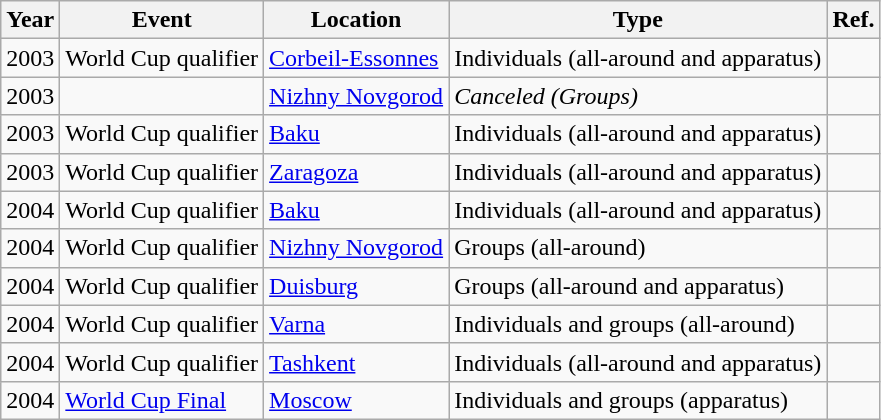<table class="wikitable sortable">
<tr>
<th>Year</th>
<th>Event</th>
<th>Location</th>
<th>Type</th>
<th>Ref.</th>
</tr>
<tr>
<td>2003</td>
<td>World Cup qualifier</td>
<td> <a href='#'>Corbeil-Essonnes</a></td>
<td>Individuals (all-around and apparatus)</td>
<td></td>
</tr>
<tr>
<td>2003</td>
<td></td>
<td> <a href='#'>Nizhny Novgorod</a></td>
<td><em>Canceled (Groups)</em></td>
<td></td>
</tr>
<tr>
<td>2003</td>
<td>World Cup qualifier</td>
<td> <a href='#'>Baku</a></td>
<td>Individuals (all-around and apparatus)</td>
<td></td>
</tr>
<tr>
<td>2003</td>
<td>World Cup qualifier</td>
<td> <a href='#'>Zaragoza</a></td>
<td>Individuals (all-around and apparatus)</td>
<td></td>
</tr>
<tr>
<td>2004</td>
<td>World Cup qualifier</td>
<td> <a href='#'>Baku</a></td>
<td>Individuals (all-around and apparatus)</td>
<td></td>
</tr>
<tr>
<td>2004</td>
<td>World Cup qualifier</td>
<td> <a href='#'>Nizhny Novgorod</a></td>
<td>Groups (all-around)</td>
<td></td>
</tr>
<tr>
<td>2004</td>
<td>World Cup qualifier</td>
<td> <a href='#'>Duisburg</a></td>
<td>Groups (all-around and apparatus)</td>
<td></td>
</tr>
<tr>
<td>2004</td>
<td>World Cup qualifier</td>
<td> <a href='#'>Varna</a></td>
<td>Individuals and groups (all-around)</td>
<td></td>
</tr>
<tr>
<td>2004</td>
<td>World Cup qualifier</td>
<td> <a href='#'>Tashkent</a></td>
<td>Individuals (all-around and apparatus)</td>
<td></td>
</tr>
<tr>
<td>2004</td>
<td><a href='#'>World Cup Final</a></td>
<td> <a href='#'>Moscow</a></td>
<td>Individuals and groups (apparatus)</td>
<td></td>
</tr>
</table>
